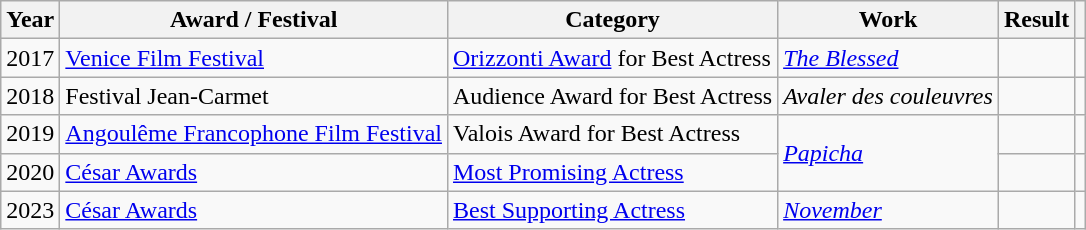<table class="wikitable sortable plainrowheaders">
<tr>
<th>Year</th>
<th>Award / Festival</th>
<th>Category</th>
<th>Work</th>
<th>Result</th>
<th></th>
</tr>
<tr>
<td align="center">2017</td>
<td><a href='#'>Venice Film Festival</a></td>
<td><a href='#'>Orizzonti Award</a> for Best Actress</td>
<td><em><a href='#'>The Blessed</a></em></td>
<td></td>
<td></td>
</tr>
<tr>
<td align="center">2018</td>
<td>Festival Jean-Carmet</td>
<td>Audience Award for Best Actress</td>
<td><em>Avaler des couleuvres</em></td>
<td></td>
<td></td>
</tr>
<tr>
<td align="center">2019</td>
<td><a href='#'>Angoulême Francophone Film Festival</a></td>
<td>Valois Award for Best Actress</td>
<td rowspan=2><em><a href='#'>Papicha</a></em></td>
<td></td>
<td></td>
</tr>
<tr>
<td align="center">2020</td>
<td><a href='#'>César Awards</a></td>
<td><a href='#'>Most Promising Actress</a></td>
<td></td>
<td></td>
</tr>
<tr>
<td align="center">2023</td>
<td><a href='#'>César Awards</a></td>
<td><a href='#'>Best Supporting Actress</a></td>
<td><em><a href='#'>November</a></em></td>
<td></td>
<td></td>
</tr>
</table>
